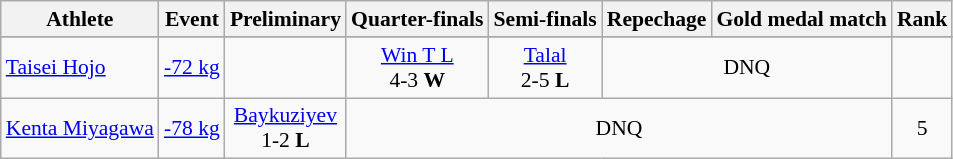<table class="wikitable" style="font-size:90%">
<tr>
<th>Athlete</th>
<th>Event</th>
<th>Preliminary</th>
<th>Quarter-finals</th>
<th>Semi-finals</th>
<th>Repechage</th>
<th>Gold medal match</th>
<th>Rank</th>
</tr>
<tr style="font-size:95%">
</tr>
<tr align=center>
<td align=left><a href='#'>Taisei Hojo</a></td>
<td align=left><a href='#'>-72 kg</a></td>
<td></td>
<td> <a href='#'>Win T L</a><br>4-3 <strong>W</strong></td>
<td> <a href='#'>Talal</a><br>2-5 <strong>L</strong></td>
<td colspan=2>DNQ</td>
<td></td>
</tr>
<tr align=center>
<td align=left><a href='#'>Kenta Miyagawa</a></td>
<td align=left><a href='#'>-78 kg</a></td>
<td> <a href='#'>Baykuziyev</a><br>1-2 <strong>L</strong></td>
<td colspan=4>DNQ</td>
<td>5</td>
</tr>
</table>
